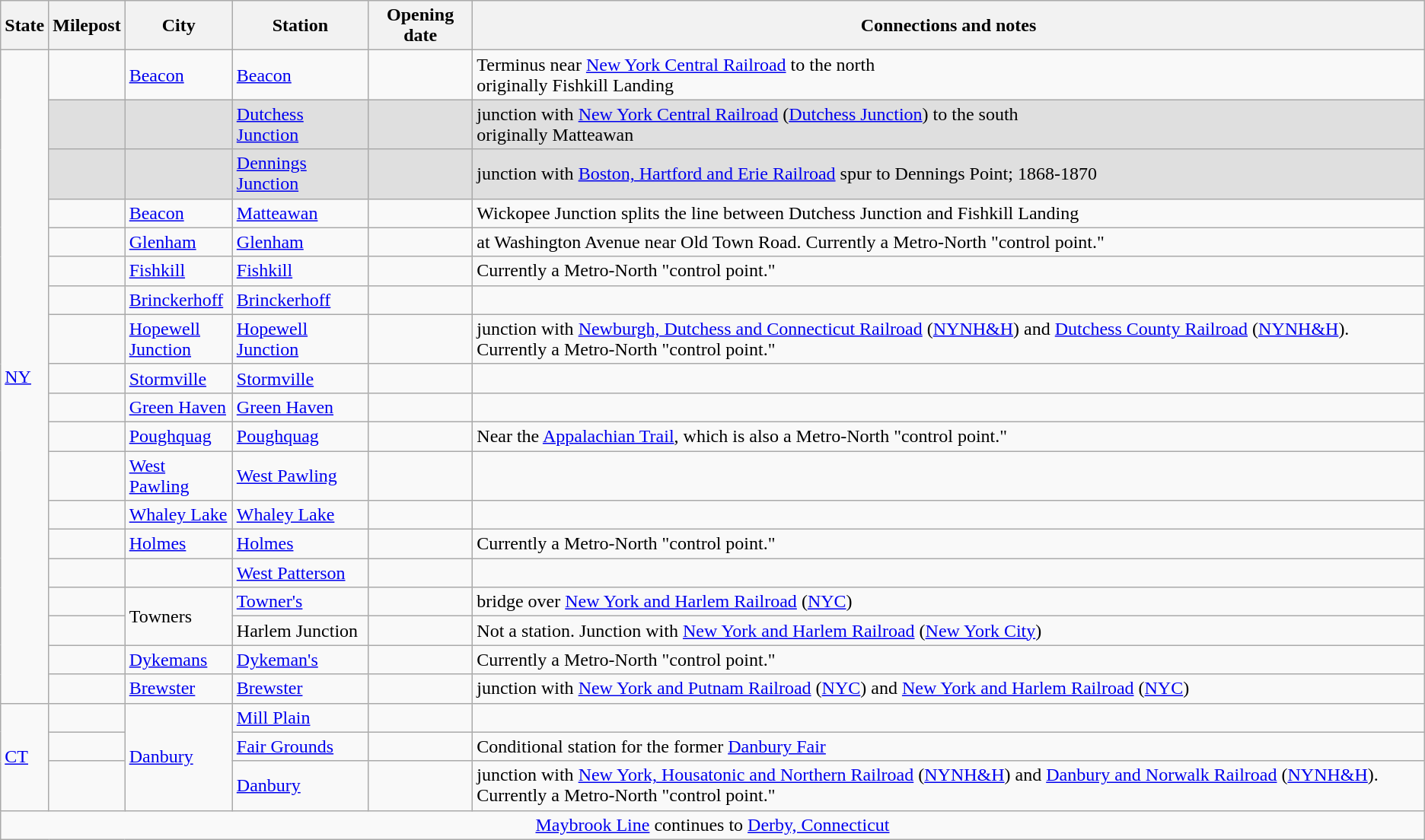<table class="wikitable">
<tr>
<th>State</th>
<th>Milepost</th>
<th>City</th>
<th>Station</th>
<th>Opening date</th>
<th>Connections and notes</th>
</tr>
<tr>
<td rowspan=19><a href='#'>NY</a></td>
<td></td>
<td><a href='#'>Beacon</a></td>
<td><a href='#'>Beacon</a></td>
<td></td>
<td>Terminus near <a href='#'>New York Central Railroad</a> to the north<br>originally Fishkill Landing</td>
</tr>
<tr bgcolor=dfdfdf>
<td></td>
<td></td>
<td><a href='#'>Dutchess Junction</a></td>
<td></td>
<td>junction with <a href='#'>New York Central Railroad</a> (<a href='#'>Dutchess Junction</a>) to the south<br>originally Matteawan</td>
</tr>
<tr bgcolor=dfdfdf>
<td></td>
<td></td>
<td><a href='#'>Dennings Junction</a></td>
<td></td>
<td>junction with <a href='#'>Boston, Hartford and Erie Railroad</a> spur to Dennings Point; 1868-1870</td>
</tr>
<tr>
<td></td>
<td><a href='#'>Beacon</a></td>
<td><a href='#'>Matteawan</a></td>
<td></td>
<td>Wickopee Junction splits the line between Dutchess Junction and Fishkill Landing</td>
</tr>
<tr>
<td></td>
<td><a href='#'>Glenham</a></td>
<td><a href='#'>Glenham</a></td>
<td></td>
<td>at Washington Avenue near Old Town Road. Currently a Metro-North "control point."</td>
</tr>
<tr>
<td></td>
<td><a href='#'>Fishkill</a></td>
<td><a href='#'>Fishkill</a></td>
<td></td>
<td>Currently a Metro-North "control point."</td>
</tr>
<tr>
<td></td>
<td><a href='#'>Brinckerhoff</a></td>
<td><a href='#'>Brinckerhoff</a></td>
<td></td>
<td></td>
</tr>
<tr>
<td></td>
<td><a href='#'>Hopewell<br>Junction</a></td>
<td><a href='#'>Hopewell Junction</a></td>
<td></td>
<td>junction with <a href='#'>Newburgh, Dutchess and Connecticut Railroad</a> (<a href='#'>NYNH&H</a>) and <a href='#'>Dutchess County Railroad</a> (<a href='#'>NYNH&H</a>). Currently a Metro-North "control point."</td>
</tr>
<tr>
<td></td>
<td><a href='#'>Stormville</a></td>
<td><a href='#'>Stormville</a></td>
<td></td>
<td></td>
</tr>
<tr>
<td></td>
<td><a href='#'>Green Haven</a></td>
<td><a href='#'>Green Haven</a></td>
<td></td>
<td></td>
</tr>
<tr>
<td></td>
<td><a href='#'>Poughquag</a></td>
<td><a href='#'>Poughquag</a></td>
<td></td>
<td>Near the <a href='#'>Appalachian Trail</a>, which is also a Metro-North "control point."</td>
</tr>
<tr>
<td></td>
<td><a href='#'>West Pawling</a></td>
<td><a href='#'>West Pawling</a></td>
<td></td>
<td></td>
</tr>
<tr>
<td></td>
<td><a href='#'>Whaley Lake</a></td>
<td><a href='#'>Whaley Lake</a></td>
<td></td>
<td></td>
</tr>
<tr>
<td></td>
<td><a href='#'>Holmes</a></td>
<td><a href='#'>Holmes</a></td>
<td></td>
<td>Currently a Metro-North "control point."</td>
</tr>
<tr>
<td></td>
<td></td>
<td><a href='#'>West Patterson</a></td>
<td></td>
<td></td>
</tr>
<tr>
<td></td>
<td rowspan=2>Towners</td>
<td><a href='#'>Towner's</a></td>
<td></td>
<td>bridge over <a href='#'>New York and Harlem Railroad</a> (<a href='#'>NYC</a>)</td>
</tr>
<tr>
<td></td>
<td>Harlem Junction</td>
<td></td>
<td>Not a station. Junction with <a href='#'>New York and Harlem Railroad</a> (<a href='#'>New York City</a>)</td>
</tr>
<tr>
<td></td>
<td><a href='#'>Dykemans</a></td>
<td><a href='#'>Dykeman's</a></td>
<td></td>
<td>Currently a Metro-North "control point."</td>
</tr>
<tr>
<td></td>
<td><a href='#'>Brewster</a></td>
<td><a href='#'>Brewster</a></td>
<td></td>
<td>junction with <a href='#'>New York and Putnam Railroad</a> (<a href='#'>NYC</a>) and <a href='#'>New York and Harlem Railroad</a> (<a href='#'>NYC</a>)</td>
</tr>
<tr>
<td rowspan=3><a href='#'>CT</a></td>
<td></td>
<td rowspan=3><a href='#'>Danbury</a></td>
<td><a href='#'>Mill Plain</a></td>
<td></td>
<td></td>
</tr>
<tr>
<td></td>
<td><a href='#'>Fair Grounds</a></td>
<td></td>
<td>Conditional station for the former <a href='#'>Danbury Fair</a></td>
</tr>
<tr>
<td></td>
<td><a href='#'>Danbury</a></td>
<td></td>
<td>junction with <a href='#'>New York, Housatonic and Northern Railroad</a> (<a href='#'>NYNH&H</a>) and <a href='#'>Danbury and Norwalk Railroad</a> (<a href='#'>NYNH&H</a>). Currently a Metro-North "control point."</td>
</tr>
<tr>
<td colspan=6 style="text-align:center;"><a href='#'>Maybrook Line</a> continues to <a href='#'>Derby, Connecticut</a></td>
</tr>
</table>
